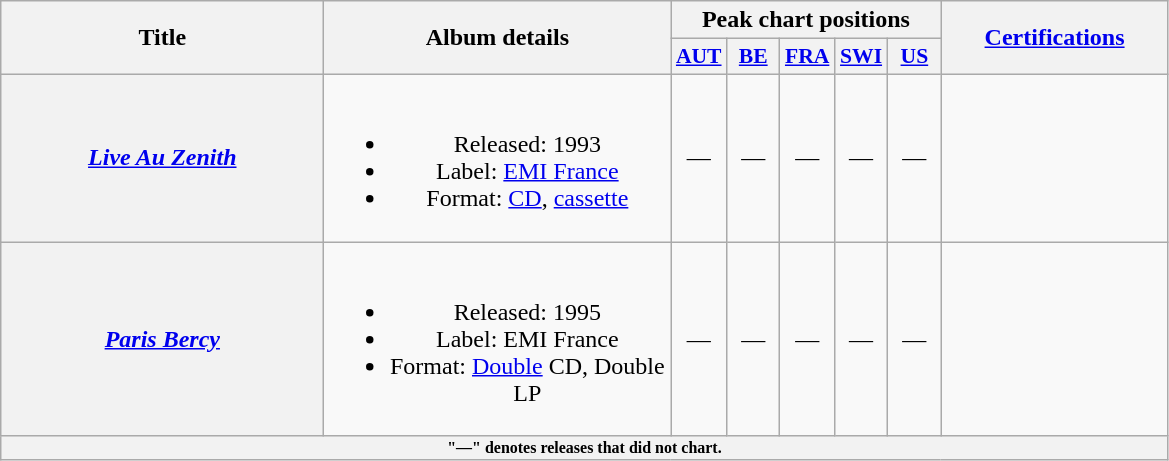<table class="wikitable plainrowheaders" style="text-align:center;">
<tr>
<th scope="col" rowspan="2" style="width:13em;">Title</th>
<th scope="col" rowspan="2" style="width:14em;">Album details</th>
<th scope="col" colspan="5">Peak chart positions</th>
<th scope="col" rowspan="2" style="width:9em;"><a href='#'>Certifications</a></th>
</tr>
<tr>
<th scope="col" style="width:2em;font-size:90%;"><a href='#'>AUT</a><br></th>
<th scope="col" style="width:2em;font-size:90%;"><a href='#'>BE</a><br></th>
<th scope="col" style="width:2em;font-size:90%;"><a href='#'>FRA</a><br></th>
<th scope="col" style="width:2em;font-size:90%;"><a href='#'>SWI</a><br></th>
<th scope="col" style="width:2em;font-size:90%;"><a href='#'>US</a><br></th>
</tr>
<tr>
<th scope="row"><em><a href='#'>Live Au Zenith</a></em></th>
<td><br><ul><li>Released: 1993</li><li>Label: <a href='#'>EMI France</a></li><li>Format: <a href='#'>CD</a>, <a href='#'>cassette</a></li></ul></td>
<td>—</td>
<td>—</td>
<td>—</td>
<td>—</td>
<td>—</td>
<td></td>
</tr>
<tr>
<th scope="row"><em><a href='#'>Paris Bercy</a></em></th>
<td><br><ul><li>Released: 1995</li><li>Label: EMI France</li><li>Format: <a href='#'>Double</a> CD, Double LP</li></ul></td>
<td>—</td>
<td>—</td>
<td>—</td>
<td>—</td>
<td>—</td>
<td></td>
</tr>
<tr>
<th colspan="19" style="text-align:center; font-size:8pt;">"—" denotes releases that did not chart.</th>
</tr>
</table>
